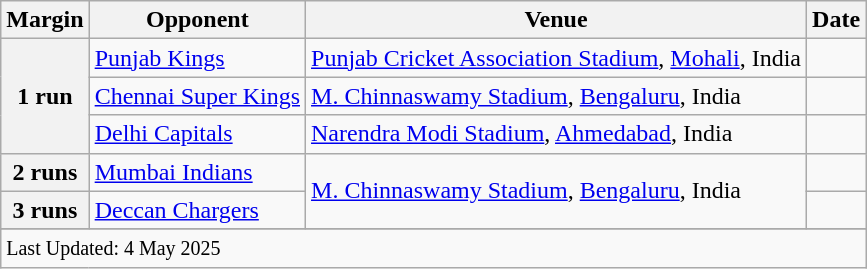<table class="wikitable">
<tr>
<th>Margin</th>
<th>Opponent</th>
<th>Venue</th>
<th>Date</th>
</tr>
<tr>
<th rowspan=3>1 run</th>
<td><a href='#'>Punjab Kings</a></td>
<td><a href='#'>Punjab Cricket Association Stadium</a>, <a href='#'>Mohali</a>, India</td>
<td></td>
</tr>
<tr>
<td><a href='#'>Chennai Super Kings</a></td>
<td><a href='#'>M. Chinnaswamy Stadium</a>, <a href='#'>Bengaluru</a>, India</td>
<td></td>
</tr>
<tr>
<td><a href='#'>Delhi Capitals</a></td>
<td><a href='#'>Narendra Modi Stadium</a>, <a href='#'>Ahmedabad</a>, India</td>
<td></td>
</tr>
<tr>
<th>2 runs</th>
<td><a href='#'>Mumbai Indians</a></td>
<td rowspan=2><a href='#'>M. Chinnaswamy Stadium</a>, <a href='#'>Bengaluru</a>, India</td>
<td></td>
</tr>
<tr>
<th>3 runs</th>
<td><a href='#'>Deccan Chargers</a></td>
<td></td>
</tr>
<tr>
</tr>
<tr class=sortbottom>
<td colspan=4><small>Last Updated: 4 May 2025</small></td>
</tr>
</table>
